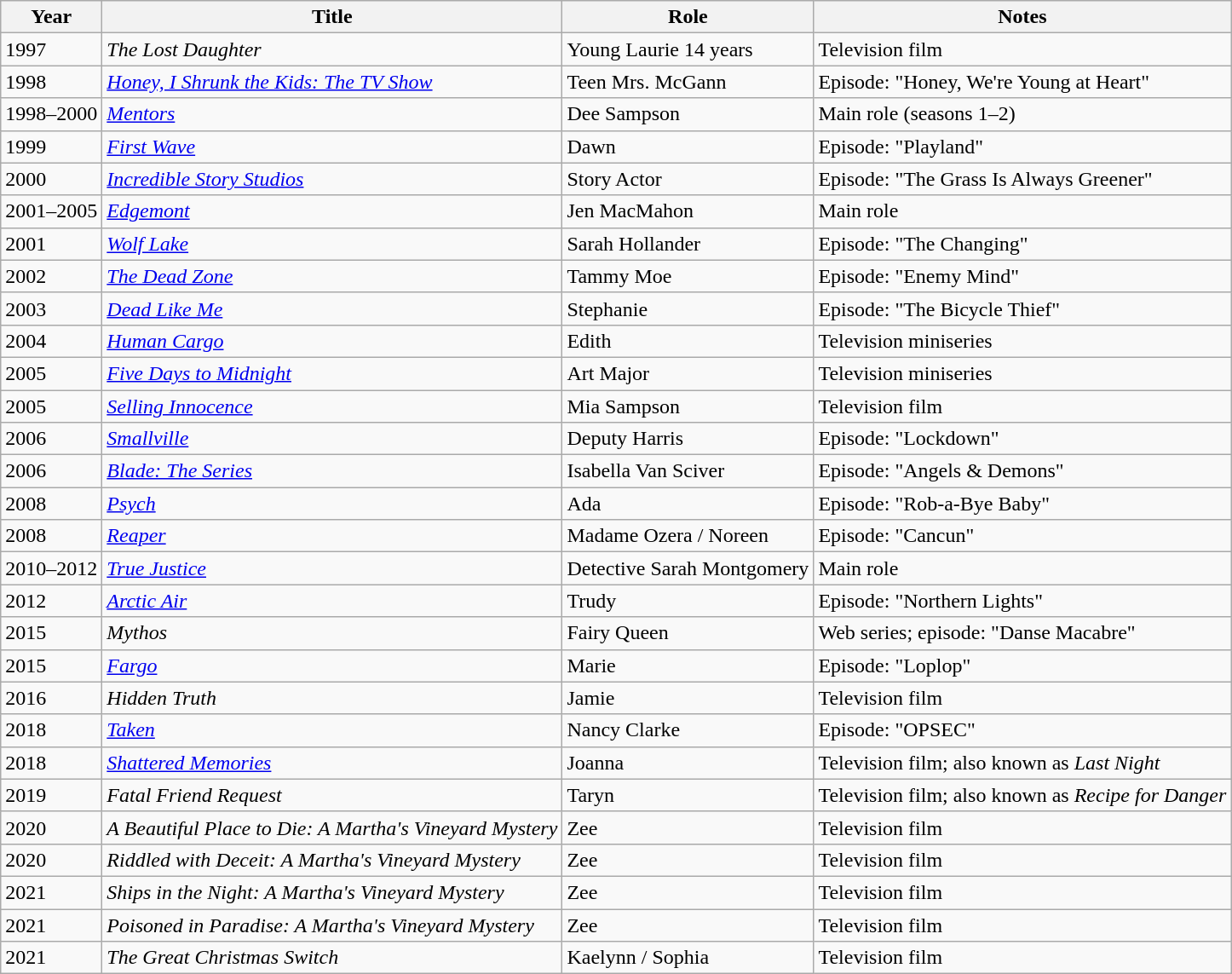<table class="wikitable sortable">
<tr>
<th>Year</th>
<th>Title</th>
<th>Role</th>
<th class="unsortable">Notes</th>
</tr>
<tr>
<td>1997</td>
<td data-sort-value="Lost Daughter, The"><em>The Lost Daughter</em></td>
<td>Young Laurie 14 years</td>
<td>Television film</td>
</tr>
<tr>
<td>1998</td>
<td><em><a href='#'>Honey, I Shrunk the Kids: The TV Show</a></em></td>
<td>Teen Mrs. McGann</td>
<td>Episode: "Honey, We're Young at Heart"</td>
</tr>
<tr>
<td>1998–2000</td>
<td><em><a href='#'>Mentors</a></em></td>
<td>Dee Sampson</td>
<td>Main role (seasons 1–2)</td>
</tr>
<tr>
<td>1999</td>
<td><em><a href='#'>First Wave</a></em></td>
<td>Dawn</td>
<td>Episode: "Playland"</td>
</tr>
<tr>
<td>2000</td>
<td><em><a href='#'>Incredible Story Studios</a></em></td>
<td>Story Actor</td>
<td>Episode: "The Grass Is Always Greener"</td>
</tr>
<tr>
<td>2001–2005</td>
<td><em><a href='#'>Edgemont</a></em></td>
<td>Jen MacMahon</td>
<td>Main role</td>
</tr>
<tr>
<td>2001</td>
<td><em><a href='#'>Wolf Lake</a></em></td>
<td>Sarah Hollander</td>
<td>Episode: "The Changing"</td>
</tr>
<tr>
<td>2002</td>
<td data-sort-value="Dead Zone, The"><em><a href='#'>The Dead Zone</a></em></td>
<td>Tammy Moe</td>
<td>Episode: "Enemy Mind"</td>
</tr>
<tr>
<td>2003</td>
<td><em><a href='#'>Dead Like Me</a></em></td>
<td>Stephanie</td>
<td>Episode: "The Bicycle Thief"</td>
</tr>
<tr>
<td>2004</td>
<td><em><a href='#'>Human Cargo</a></em></td>
<td>Edith</td>
<td>Television miniseries</td>
</tr>
<tr>
<td>2005</td>
<td><em><a href='#'>Five Days to Midnight</a></em></td>
<td>Art Major</td>
<td>Television miniseries</td>
</tr>
<tr>
<td>2005</td>
<td><em><a href='#'>Selling Innocence</a></em></td>
<td>Mia Sampson</td>
<td>Television film</td>
</tr>
<tr>
<td>2006</td>
<td><em><a href='#'>Smallville</a></em></td>
<td>Deputy Harris</td>
<td>Episode: "Lockdown"</td>
</tr>
<tr>
<td>2006</td>
<td><em><a href='#'>Blade: The Series</a></em></td>
<td>Isabella Van Sciver</td>
<td>Episode: "Angels & Demons"</td>
</tr>
<tr>
<td>2008</td>
<td><em><a href='#'>Psych</a></em></td>
<td>Ada</td>
<td>Episode: "Rob-a-Bye Baby"</td>
</tr>
<tr>
<td>2008</td>
<td><em><a href='#'>Reaper</a></em></td>
<td>Madame Ozera / Noreen</td>
<td>Episode: "Cancun"</td>
</tr>
<tr>
<td>2010–2012</td>
<td><em><a href='#'>True Justice</a></em></td>
<td>Detective Sarah Montgomery</td>
<td>Main role</td>
</tr>
<tr>
<td>2012</td>
<td><em><a href='#'>Arctic Air</a></em></td>
<td>Trudy</td>
<td>Episode: "Northern Lights"</td>
</tr>
<tr>
<td>2015</td>
<td><em>Mythos</em></td>
<td>Fairy Queen</td>
<td>Web series; episode: "Danse Macabre"</td>
</tr>
<tr>
<td>2015</td>
<td><em><a href='#'>Fargo</a></em></td>
<td>Marie</td>
<td>Episode: "Loplop"</td>
</tr>
<tr>
<td>2016</td>
<td><em>Hidden Truth</em></td>
<td>Jamie</td>
<td>Television film</td>
</tr>
<tr>
<td>2018</td>
<td><em><a href='#'>Taken</a></em></td>
<td>Nancy Clarke</td>
<td>Episode: "OPSEC"</td>
</tr>
<tr>
<td>2018</td>
<td><em><a href='#'>Shattered Memories</a></em></td>
<td>Joanna</td>
<td>Television film; also known as <em>Last Night</em></td>
</tr>
<tr>
<td>2019</td>
<td><em>Fatal Friend Request</em></td>
<td>Taryn</td>
<td>Television film; also known as <em>Recipe for Danger</em></td>
</tr>
<tr>
<td>2020</td>
<td data-sort-value="Beautiful Place to Die: A Martha's Vineyard Mystery, A"><em>A Beautiful Place to Die: A Martha's Vineyard Mystery</em></td>
<td>Zee</td>
<td>Television film</td>
</tr>
<tr>
<td>2020</td>
<td><em>Riddled with Deceit: A Martha's Vineyard Mystery</em></td>
<td>Zee</td>
<td>Television film</td>
</tr>
<tr>
<td>2021</td>
<td><em>Ships in the Night: A Martha's Vineyard Mystery</em></td>
<td>Zee</td>
<td>Television film</td>
</tr>
<tr>
<td>2021</td>
<td><em>Poisoned in Paradise: A Martha's Vineyard Mystery</em></td>
<td>Zee</td>
<td>Television film</td>
</tr>
<tr>
<td>2021</td>
<td data-sort-value="Great Christmas Switch, The"><em>The Great Christmas Switch</em></td>
<td>Kaelynn / Sophia</td>
<td>Television film</td>
</tr>
</table>
